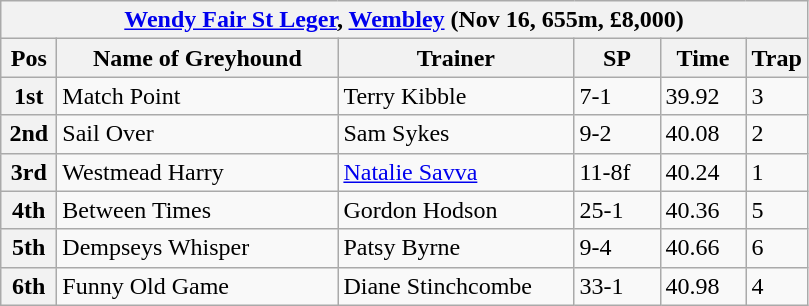<table class="wikitable">
<tr>
<th colspan="6"><a href='#'>Wendy Fair St Leger</a>, <a href='#'>Wembley</a> (Nov 16, 655m, £8,000)</th>
</tr>
<tr>
<th width=30>Pos</th>
<th width=180>Name of Greyhound</th>
<th width=150>Trainer</th>
<th width=50>SP</th>
<th width=50>Time</th>
<th width=30>Trap</th>
</tr>
<tr>
<th>1st</th>
<td>Match Point</td>
<td>Terry Kibble</td>
<td>7-1</td>
<td>39.92</td>
<td>3</td>
</tr>
<tr>
<th>2nd</th>
<td>Sail Over</td>
<td>Sam Sykes</td>
<td>9-2</td>
<td>40.08</td>
<td>2</td>
</tr>
<tr>
<th>3rd</th>
<td>Westmead Harry</td>
<td><a href='#'>Natalie Savva</a></td>
<td>11-8f</td>
<td>40.24</td>
<td>1</td>
</tr>
<tr>
<th>4th</th>
<td>Between Times</td>
<td>Gordon Hodson</td>
<td>25-1</td>
<td>40.36</td>
<td>5</td>
</tr>
<tr>
<th>5th</th>
<td>Dempseys Whisper</td>
<td>Patsy Byrne</td>
<td>9-4</td>
<td>40.66</td>
<td>6</td>
</tr>
<tr>
<th>6th</th>
<td>Funny Old Game</td>
<td>Diane Stinchcombe</td>
<td>33-1</td>
<td>40.98</td>
<td>4</td>
</tr>
</table>
